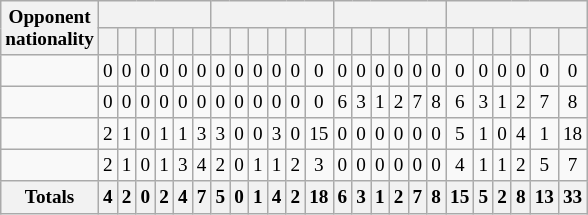<table class="wikitable " style="text-align:center; font-size:80%">
<tr>
<th rowspan="2">Opponent<br>nationality</th>
<th colspan="6"></th>
<th colspan="6"></th>
<th colspan="6"></th>
<th colspan="6"></th>
</tr>
<tr>
<th></th>
<th></th>
<th></th>
<th></th>
<th></th>
<th></th>
<th></th>
<th></th>
<th></th>
<th></th>
<th></th>
<th></th>
<th></th>
<th></th>
<th></th>
<th></th>
<th></th>
<th></th>
<th></th>
<th></th>
<th></th>
<th></th>
<th></th>
<th></th>
</tr>
<tr>
<td></td>
<td>0</td>
<td>0</td>
<td>0</td>
<td>0</td>
<td>0</td>
<td>0</td>
<td>0</td>
<td>0</td>
<td>0</td>
<td>0</td>
<td>0</td>
<td>0</td>
<td>0</td>
<td>0</td>
<td>0</td>
<td>0</td>
<td>0</td>
<td>0</td>
<td>0</td>
<td>0</td>
<td>0</td>
<td>0</td>
<td>0</td>
<td>0</td>
</tr>
<tr>
<td></td>
<td>0</td>
<td>0</td>
<td>0</td>
<td>0</td>
<td>0</td>
<td>0</td>
<td>0</td>
<td>0</td>
<td>0</td>
<td>0</td>
<td>0</td>
<td>0</td>
<td>6</td>
<td>3</td>
<td>1</td>
<td>2</td>
<td>7</td>
<td>8</td>
<td>6</td>
<td>3</td>
<td>1</td>
<td>2</td>
<td>7</td>
<td>8</td>
</tr>
<tr>
<td></td>
<td>2</td>
<td>1</td>
<td>0</td>
<td>1</td>
<td>1</td>
<td>3</td>
<td>3</td>
<td>0</td>
<td>0</td>
<td>3</td>
<td>0</td>
<td>15</td>
<td>0</td>
<td>0</td>
<td>0</td>
<td>0</td>
<td>0</td>
<td>0</td>
<td>5</td>
<td>1</td>
<td>0</td>
<td>4</td>
<td>1</td>
<td>18</td>
</tr>
<tr>
<td></td>
<td>2</td>
<td>1</td>
<td>0</td>
<td>1</td>
<td>3</td>
<td>4</td>
<td>2</td>
<td>0</td>
<td>1</td>
<td>1</td>
<td>2</td>
<td>3</td>
<td>0</td>
<td>0</td>
<td>0</td>
<td>0</td>
<td>0</td>
<td>0</td>
<td>4</td>
<td>1</td>
<td>1</td>
<td>2</td>
<td>5</td>
<td>7</td>
</tr>
<tr>
<th>Totals</th>
<th>4</th>
<th>2</th>
<th>0</th>
<th>2</th>
<th>4</th>
<th>7</th>
<th>5</th>
<th>0</th>
<th>1</th>
<th>4</th>
<th>2</th>
<th>18</th>
<th>6</th>
<th>3</th>
<th>1</th>
<th>2</th>
<th>7</th>
<th>8</th>
<th>15</th>
<th>5</th>
<th>2</th>
<th>8</th>
<th>13</th>
<th>33</th>
</tr>
</table>
